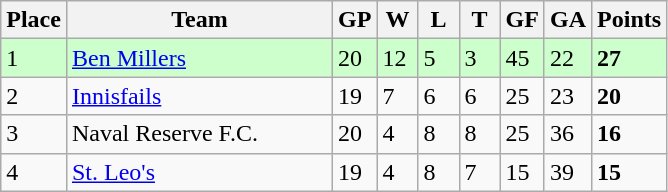<table class="wikitable">
<tr>
<th>Place</th>
<th width="170">Team</th>
<th width="20">GP</th>
<th width="20">W</th>
<th width="20">L</th>
<th width="20">T</th>
<th width="20">GF</th>
<th width="20">GA</th>
<th>Points</th>
</tr>
<tr bgcolor=#ccffcc>
<td>1</td>
<td><a href='#'>Ben Millers</a></td>
<td>20</td>
<td>12</td>
<td>5</td>
<td>3</td>
<td>45</td>
<td>22</td>
<td><strong>27</strong></td>
</tr>
<tr>
<td>2</td>
<td><a href='#'>Innisfails</a></td>
<td>19</td>
<td>7</td>
<td>6</td>
<td>6</td>
<td>25</td>
<td>23</td>
<td><strong>20</strong></td>
</tr>
<tr>
<td>3</td>
<td>Naval Reserve F.C.</td>
<td>20</td>
<td>4</td>
<td>8</td>
<td>8</td>
<td>25</td>
<td>36</td>
<td><strong>16</strong></td>
</tr>
<tr>
<td>4</td>
<td><a href='#'>St. Leo's</a></td>
<td>19</td>
<td>4</td>
<td>8</td>
<td>7</td>
<td>15</td>
<td>39</td>
<td><strong>15</strong></td>
</tr>
</table>
